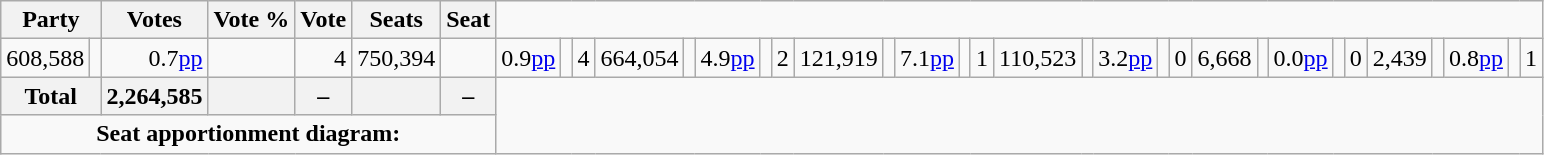<table class=wikitable style="text-align:right;">
<tr>
<th colspan=2>Party</th>
<th>Votes</th>
<th>Vote %</th>
<th>Vote </th>
<th>Seats</th>
<th>Seat </th>
</tr>
<tr>
<td>608,588</td>
<td></td>
<td> 0.7<a href='#'>pp</a></td>
<td style="text-align:center;"></td>
<td> 4<br></td>
<td>750,394</td>
<td></td>
<td> 0.9<a href='#'>pp</a></td>
<td style="text-align:center;"></td>
<td> 4<br></td>
<td>664,054</td>
<td></td>
<td> 4.9<a href='#'>pp</a></td>
<td style="text-align:center;"></td>
<td> 2<br></td>
<td>121,919</td>
<td></td>
<td> 7.1<a href='#'>pp</a></td>
<td style="text-align:center;"></td>
<td> 1<br></td>
<td>110,523</td>
<td></td>
<td> 3.2<a href='#'>pp</a></td>
<td style="text-align:center;"></td>
<td> 0<br></td>
<td>6,668</td>
<td></td>
<td> 0.0<a href='#'>pp</a></td>
<td style="text-align:center;"></td>
<td> 0<br></td>
<td>2,439</td>
<td></td>
<td> 0.8<a href='#'>pp</a></td>
<td style="text-align:center;"></td>
<td> 1</td>
</tr>
<tr>
<th colspan="2">Total</th>
<th>2,264,585</th>
<th></th>
<th>–</th>
<th style="text-align:center;"></th>
<th>–</th>
</tr>
<tr>
<td colspan=7; style=text-align:center><strong>Seat apportionment diagram:</strong><br></td>
</tr>
</table>
